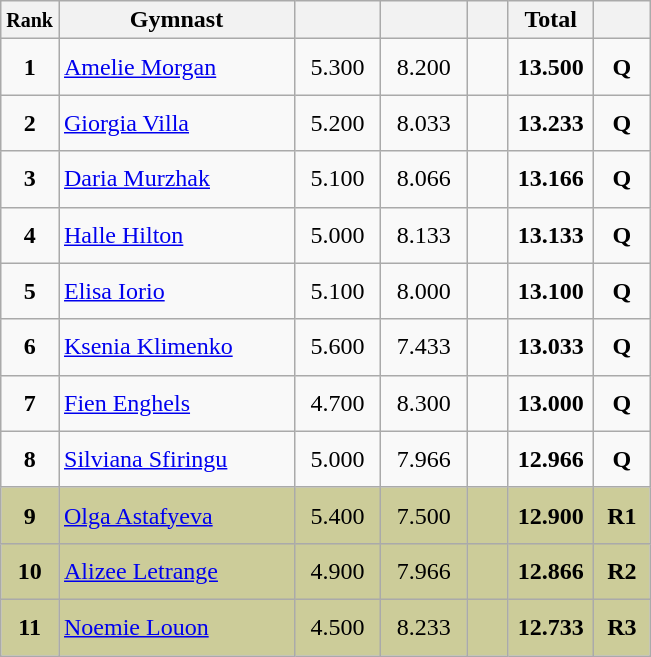<table style="text-align:center;" class="wikitable sortable">
<tr>
<th scope="col" style="width:15px;"><small>Rank</small></th>
<th scope="col" style="width:150px;">Gymnast</th>
<th scope="col" style="width:50px;"><small></small></th>
<th scope="col" style="width:50px;"><small></small></th>
<th scope="col" style="width:20px;"><small></small></th>
<th scope="col" style="width:50px;">Total</th>
<th scope="col" style="width:30px;"><small></small></th>
</tr>
<tr>
<td scope="row" style="text-align:center"><strong>1</strong></td>
<td style="height:30px; text-align:left;"> <a href='#'>Amelie Morgan</a></td>
<td>5.300</td>
<td>8.200</td>
<td></td>
<td><strong>13.500</strong></td>
<td><strong>Q</strong></td>
</tr>
<tr>
<td scope="row" style="text-align:center"><strong>2</strong></td>
<td style="height:30px; text-align:left;"> <a href='#'>Giorgia Villa</a></td>
<td>5.200</td>
<td>8.033</td>
<td></td>
<td><strong>13.233</strong></td>
<td><strong>Q</strong></td>
</tr>
<tr>
<td scope="row" style="text-align:center"><strong>3</strong></td>
<td style="height:30px; text-align:left;"> <a href='#'>Daria Murzhak</a></td>
<td>5.100</td>
<td>8.066</td>
<td></td>
<td><strong>13.166</strong></td>
<td><strong>Q</strong></td>
</tr>
<tr>
<td scope="row" style="text-align:center"><strong>4</strong></td>
<td style="height:30px; text-align:left;"> <a href='#'>Halle Hilton</a></td>
<td>5.000</td>
<td>8.133</td>
<td></td>
<td><strong>13.133</strong></td>
<td><strong>Q</strong></td>
</tr>
<tr>
<td scope="row" style="text-align:center"><strong>5</strong></td>
<td style="height:30px; text-align:left;"> <a href='#'>Elisa Iorio</a></td>
<td>5.100</td>
<td>8.000</td>
<td></td>
<td><strong>13.100</strong></td>
<td><strong>Q</strong></td>
</tr>
<tr>
<td scope="row" style="text-align:center"><strong>6</strong></td>
<td style="height:30px; text-align:left;"> <a href='#'>Ksenia Klimenko</a></td>
<td>5.600</td>
<td>7.433</td>
<td></td>
<td><strong>13.033</strong></td>
<td><strong>Q</strong></td>
</tr>
<tr>
<td scope="row" style="text-align:center"><strong>7</strong></td>
<td style="height:30px; text-align:left;"> <a href='#'>Fien Enghels</a></td>
<td>4.700</td>
<td>8.300</td>
<td></td>
<td><strong>13.000</strong></td>
<td><strong>Q</strong></td>
</tr>
<tr>
<td scope="row" style="text-align:center"><strong>8</strong></td>
<td style="height:30px; text-align:left;"> <a href='#'>Silviana Sfiringu</a></td>
<td>5.000</td>
<td>7.966</td>
<td></td>
<td><strong>12.966</strong></td>
<td><strong>Q</strong></td>
</tr>
<tr style="background:#cccc99;">
<td scope="row" style="text-align:center"><strong>9</strong></td>
<td style="height:30px; text-align:left;"> <a href='#'>Olga Astafyeva</a></td>
<td>5.400</td>
<td>7.500</td>
<td></td>
<td><strong>12.900</strong></td>
<td><strong>R1</strong></td>
</tr>
<tr style="background:#cccc99;">
<td scope="row" style="text-align:center"><strong>10</strong></td>
<td style="height:30px; text-align:left;"> <a href='#'>Alizee Letrange</a></td>
<td>4.900</td>
<td>7.966</td>
<td></td>
<td><strong>12.866</strong></td>
<td><strong>R2</strong></td>
</tr>
<tr style="background:#cccc99;">
<td scope="row" style="text-align:center"><strong>11</strong></td>
<td style="height:30px; text-align:left;"> <a href='#'>Noemie Louon</a></td>
<td>4.500</td>
<td>8.233</td>
<td></td>
<td><strong>12.733</strong></td>
<td><strong>R3</strong></td>
</tr>
</table>
